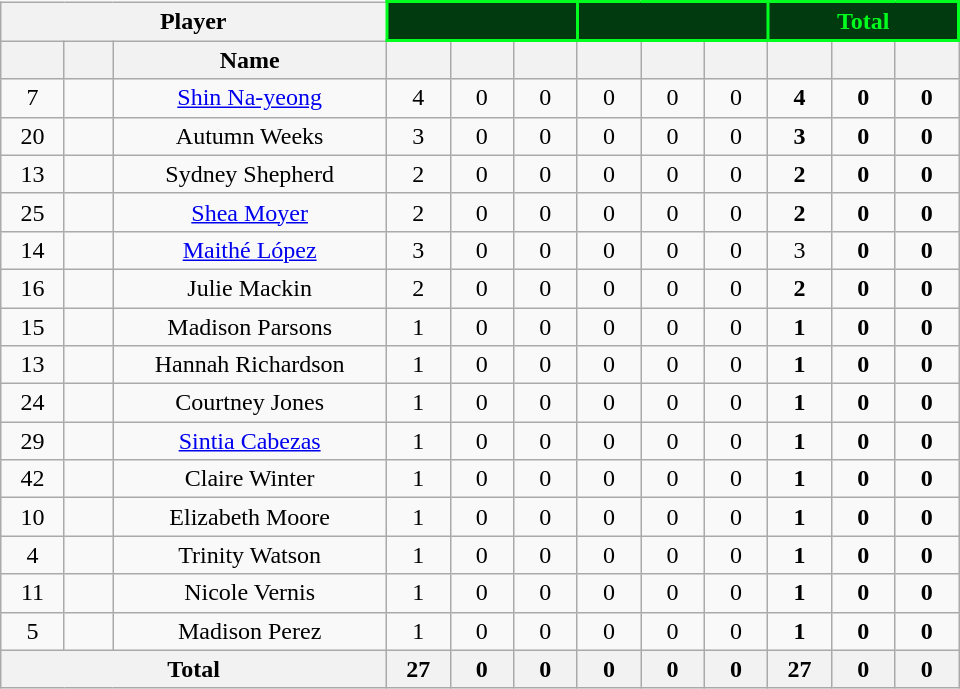<table class="wikitable sortable" style="text-align:center;">
<tr>
<th colspan="3">Player</th>
<th colspan="3" style="background:#003a0e; color:#00FE1E; border:2px solid #00FE1E; width:75px;" scope="colgroup"></th>
<th colspan="3" style="background:#003a0e; color:#00FE1E; border:2px solid #00FE1E; width:75px;" scope="colgroup"></th>
<th colspan="3" style="background:#003a0e; color:#00FE1E; border:2px solid #00FE1E; width:75px;" scope="colgroup">Total</th>
</tr>
<tr>
<th style="width:35px;" scope="col"></th>
<th style="width:25px;" scope="col"></th>
<th style="width:175px;" scope="col">Name</th>
<th style="width:35px;" scope="col"></th>
<th style="width:35px;" scope="col"></th>
<th style="width:35px;" scope="col"></th>
<th style="width:35px;" scope="col"></th>
<th style="width:35px;" scope="col"></th>
<th style="width:35px;" scope="col"></th>
<th style="width:35px;" scope="col"></th>
<th style="width:35px;" scope="col"></th>
<th style="width:35px;" scope="col"></th>
</tr>
<tr>
<td>7</td>
<td></td>
<td><a href='#'>Shin Na-yeong</a></td>
<td>4</td>
<td>0</td>
<td>0</td>
<td>0</td>
<td>0</td>
<td>0</td>
<td><strong>4</strong></td>
<td><strong>0</strong></td>
<td><strong>0</strong></td>
</tr>
<tr>
<td>20</td>
<td></td>
<td>Autumn Weeks</td>
<td>3</td>
<td>0</td>
<td>0</td>
<td>0</td>
<td>0</td>
<td>0</td>
<td><strong>3</strong></td>
<td><strong>0</strong></td>
<td><strong>0</strong></td>
</tr>
<tr>
<td>13</td>
<td></td>
<td>Sydney Shepherd</td>
<td>2</td>
<td>0</td>
<td>0</td>
<td>0</td>
<td>0</td>
<td>0</td>
<td><strong>2</strong></td>
<td><strong>0</strong></td>
<td><strong>0</strong></td>
</tr>
<tr>
<td>25</td>
<td></td>
<td><a href='#'>Shea Moyer</a></td>
<td>2</td>
<td>0</td>
<td>0</td>
<td>0</td>
<td>0</td>
<td>0</td>
<td><strong>2</strong></td>
<td><strong>0</strong></td>
<td><strong>0</strong></td>
</tr>
<tr>
<td>14</td>
<td></td>
<td><a href='#'>Maithé López</a></td>
<td>3</td>
<td>0</td>
<td>0</td>
<td>0</td>
<td>0</td>
<td>0</td>
<td>3</td>
<td><strong>0</strong></td>
<td><strong>0</strong></td>
</tr>
<tr>
<td>16</td>
<td></td>
<td>Julie Mackin</td>
<td>2</td>
<td>0</td>
<td>0</td>
<td>0</td>
<td>0</td>
<td>0</td>
<td><strong>2</strong></td>
<td><strong>0</strong></td>
<td><strong>0</strong></td>
</tr>
<tr>
<td>15</td>
<td></td>
<td>Madison Parsons</td>
<td>1</td>
<td>0</td>
<td>0</td>
<td>0</td>
<td>0</td>
<td>0</td>
<td><strong>1</strong></td>
<td><strong>0</strong></td>
<td><strong>0</strong></td>
</tr>
<tr>
<td>13</td>
<td></td>
<td>Hannah Richardson</td>
<td>1</td>
<td>0</td>
<td>0</td>
<td>0</td>
<td>0</td>
<td>0</td>
<td><strong>1</strong></td>
<td><strong>0</strong></td>
<td><strong>0</strong></td>
</tr>
<tr>
<td>24</td>
<td></td>
<td>Courtney Jones</td>
<td>1</td>
<td>0</td>
<td>0</td>
<td>0</td>
<td>0</td>
<td>0</td>
<td><strong>1</strong></td>
<td><strong>0</strong></td>
<td><strong>0</strong></td>
</tr>
<tr>
<td>29</td>
<td></td>
<td><a href='#'>Sintia Cabezas</a></td>
<td>1</td>
<td>0</td>
<td>0</td>
<td>0</td>
<td>0</td>
<td>0</td>
<td><strong>1</strong></td>
<td><strong>0</strong></td>
<td><strong>0</strong></td>
</tr>
<tr>
<td>42</td>
<td></td>
<td>Claire Winter</td>
<td>1</td>
<td>0</td>
<td>0</td>
<td>0</td>
<td>0</td>
<td>0</td>
<td><strong>1</strong></td>
<td><strong>0</strong></td>
<td><strong>0</strong></td>
</tr>
<tr>
<td>10</td>
<td></td>
<td>Elizabeth Moore</td>
<td>1</td>
<td>0</td>
<td>0</td>
<td>0</td>
<td>0</td>
<td>0</td>
<td><strong>1</strong></td>
<td><strong>0</strong></td>
<td><strong>0</strong></td>
</tr>
<tr>
<td>4</td>
<td></td>
<td>Trinity Watson</td>
<td>1</td>
<td>0</td>
<td>0</td>
<td>0</td>
<td>0</td>
<td>0</td>
<td><strong>1</strong></td>
<td><strong>0</strong></td>
<td><strong>0</strong></td>
</tr>
<tr>
<td>11</td>
<td></td>
<td>Nicole Vernis</td>
<td>1</td>
<td>0</td>
<td>0</td>
<td>0</td>
<td>0</td>
<td>0</td>
<td><strong>1</strong></td>
<td><strong>0</strong></td>
<td><strong>0</strong></td>
</tr>
<tr>
<td>5</td>
<td></td>
<td>Madison Perez</td>
<td>1</td>
<td>0</td>
<td>0</td>
<td>0</td>
<td>0</td>
<td>0</td>
<td><strong>1</strong></td>
<td><strong>0</strong></td>
<td><strong>0</strong></td>
</tr>
<tr>
<th colspan="3">Total</th>
<th>27</th>
<th>0</th>
<th>0</th>
<th>0</th>
<th>0</th>
<th>0</th>
<th>27</th>
<th>0</th>
<th>0</th>
</tr>
</table>
